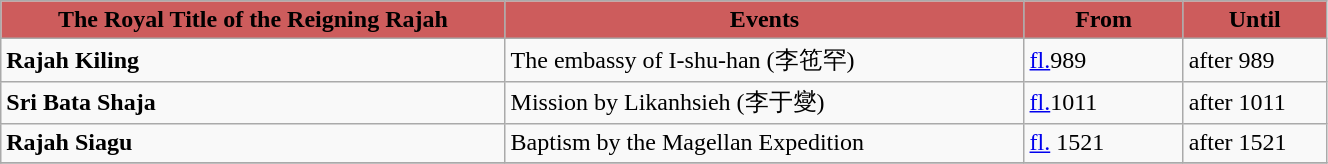<table width=70% class="wikitable">
<tr>
<th style="background-color:IndianRed" width=5%,>The Royal Title of the Reigning Rajah</th>
<th style="background-color:IndianRed" width=5%>Events</th>
<th style="background-color:IndianRed" width=1%>From</th>
<th style="background-color:IndianRed" width=1%>Until</th>
</tr>
<tr>
<td><strong>Rajah Kiling</strong></td>
<td>The embassy of I-shu-han (李竾罕)</td>
<td><a href='#'>fl.</a>989</td>
<td>after 989</td>
</tr>
<tr>
<td><strong>Sri Bata Shaja</strong></td>
<td>Mission by Likanhsieh (李于燮)</td>
<td><a href='#'>fl.</a>1011</td>
<td>after 1011</td>
</tr>
<tr>
<td><strong>Rajah Siagu</strong></td>
<td>Baptism by the Magellan Expedition</td>
<td><a href='#'>fl.</a> 1521</td>
<td>after 1521</td>
</tr>
<tr>
</tr>
</table>
